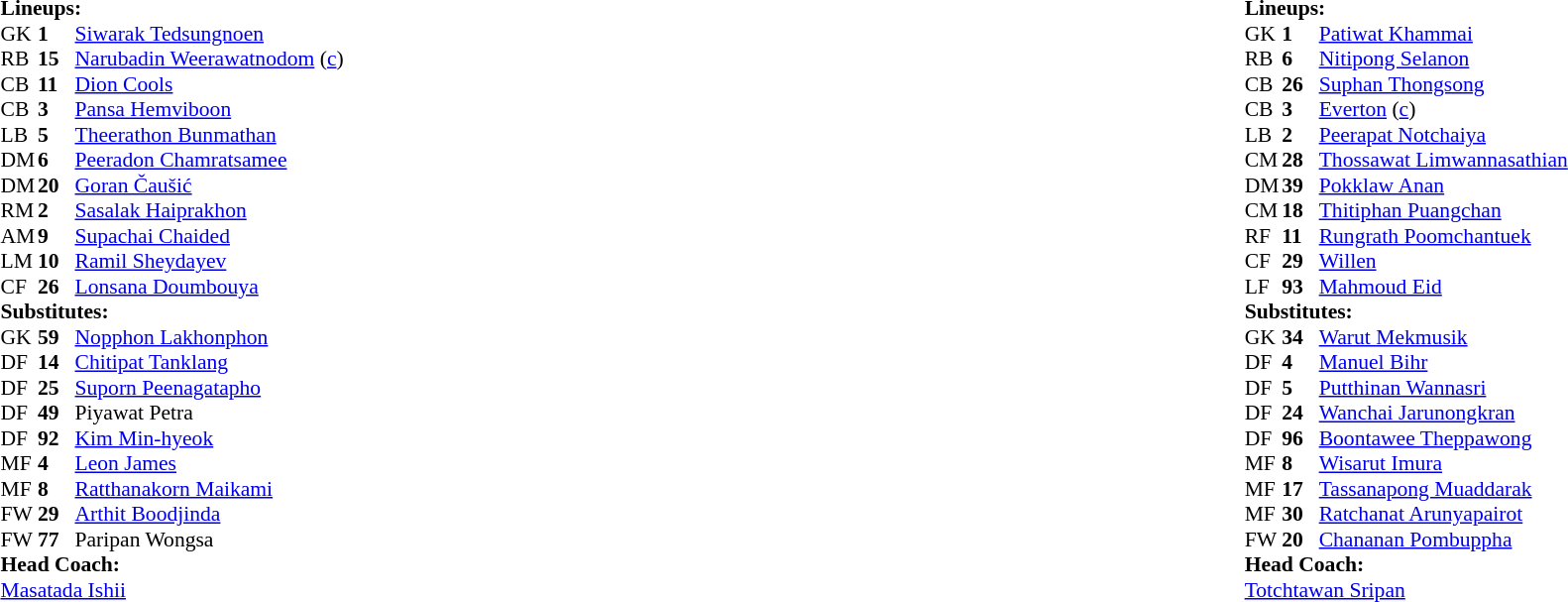<table style="width:100%">
<tr>
<td style="vertical-align:top; width:50%"><br><table style="font-size: 90%" cellspacing="0" cellpadding="0">
<tr>
<td colspan="4"><strong>Lineups:</strong></td>
</tr>
<tr>
<th width=25></th>
<th width=25></th>
</tr>
<tr>
<td>GK</td>
<td><strong>1</strong></td>
<td> <a href='#'>Siwarak Tedsungnoen</a></td>
</tr>
<tr>
<td>RB</td>
<td><strong>15</strong></td>
<td> <a href='#'>Narubadin Weerawatnodom</a> (<a href='#'>c</a>)</td>
<td></td>
</tr>
<tr>
<td>CB</td>
<td><strong>11</strong></td>
<td> <a href='#'>Dion Cools</a></td>
</tr>
<tr>
<td>CB</td>
<td><strong>3</strong></td>
<td> <a href='#'>Pansa Hemviboon</a></td>
<td></td>
</tr>
<tr>
<td>LB</td>
<td><strong>5</strong></td>
<td> <a href='#'>Theerathon Bunmathan</a></td>
<td></td>
</tr>
<tr>
<td>DM</td>
<td><strong>6</strong></td>
<td> <a href='#'>Peeradon Chamratsamee</a></td>
</tr>
<tr>
<td>DM</td>
<td><strong>20</strong></td>
<td> <a href='#'>Goran Čaušić</a></td>
</tr>
<tr>
<td>RM</td>
<td><strong>2</strong></td>
<td> <a href='#'>Sasalak Haiprakhon</a></td>
</tr>
<tr>
<td>AM</td>
<td><strong>9</strong></td>
<td> <a href='#'>Supachai Chaided</a></td>
</tr>
<tr>
<td>LM</td>
<td><strong>10</strong></td>
<td> <a href='#'>Ramil Sheydayev</a></td>
</tr>
<tr>
<td>CF</td>
<td><strong>26</strong></td>
<td> <a href='#'>Lonsana Doumbouya</a></td>
</tr>
<tr>
<td colspan=3><strong>Substitutes:</strong></td>
</tr>
<tr>
<td>GK</td>
<td><strong>59</strong></td>
<td> <a href='#'>Nopphon Lakhonphon</a></td>
</tr>
<tr>
<td>DF</td>
<td><strong>14</strong></td>
<td> <a href='#'>Chitipat Tanklang</a></td>
</tr>
<tr>
<td>DF</td>
<td><strong>25</strong></td>
<td> <a href='#'>Suporn Peenagatapho</a></td>
<td></td>
</tr>
<tr>
<td>DF</td>
<td><strong>49</strong></td>
<td> Piyawat Petra</td>
</tr>
<tr>
<td>DF</td>
<td><strong>92</strong></td>
<td> <a href='#'>Kim Min-hyeok</a></td>
<td></td>
</tr>
<tr>
<td>MF</td>
<td><strong>4</strong></td>
<td> <a href='#'>Leon James</a></td>
</tr>
<tr>
<td>MF</td>
<td><strong>8</strong></td>
<td> <a href='#'>Ratthanakorn Maikami</a></td>
<td></td>
</tr>
<tr>
<td>FW</td>
<td><strong>29</strong></td>
<td> <a href='#'>Arthit Boodjinda</a></td>
</tr>
<tr>
<td>FW</td>
<td><strong>77</strong></td>
<td> Paripan Wongsa</td>
</tr>
<tr>
<td colspan=3><strong>Head Coach:</strong></td>
</tr>
<tr>
<td colspan=4> <a href='#'>Masatada Ishii</a></td>
</tr>
</table>
</td>
<td style="vertical-align:top"></td>
<td style="vertical-align:top; width:50%"><br><table cellspacing="0" cellpadding="0" style="font-size:90%; margin:auto">
<tr>
<td colspan="4"><strong>Lineups:</strong></td>
</tr>
<tr>
<th width=25></th>
<th width=25></th>
</tr>
<tr>
<td>GK</td>
<td><strong>1</strong></td>
<td> <a href='#'>Patiwat Khammai</a></td>
</tr>
<tr>
<td>RB</td>
<td><strong>6</strong></td>
<td> <a href='#'>Nitipong Selanon</a></td>
</tr>
<tr>
<td>CB</td>
<td><strong>26</strong></td>
<td> <a href='#'>Suphan Thongsong</a></td>
</tr>
<tr>
<td>CB</td>
<td><strong>3</strong></td>
<td> <a href='#'>Everton</a> (<a href='#'>c</a>)</td>
<td></td>
<td></td>
</tr>
<tr>
<td>LB</td>
<td><strong>2</strong></td>
<td> <a href='#'>Peerapat Notchaiya</a></td>
<td></td>
<td></td>
<td></td>
</tr>
<tr>
<td>CM</td>
<td><strong>28</strong></td>
<td> <a href='#'>Thossawat Limwannasathian</a></td>
<td></td>
<td></td>
<td></td>
</tr>
<tr>
<td>DM</td>
<td><strong>39</strong></td>
<td> <a href='#'>Pokklaw Anan</a></td>
<td></td>
<td></td>
<td></td>
</tr>
<tr>
<td>CM</td>
<td><strong>18</strong></td>
<td> <a href='#'>Thitiphan Puangchan</a></td>
<td></td>
<td></td>
</tr>
<tr>
<td>RF</td>
<td><strong>11</strong></td>
<td> <a href='#'>Rungrath Poomchantuek</a></td>
<td></td>
<td></td>
<td></td>
</tr>
<tr>
<td>CF</td>
<td><strong>29</strong></td>
<td> <a href='#'>Willen</a></td>
<td></td>
</tr>
<tr>
<td>LF</td>
<td><strong>93</strong></td>
<td> <a href='#'>Mahmoud Eid</a></td>
<td></td>
<td></td>
<td></td>
</tr>
<tr>
<td colspan=3><strong>Substitutes:</strong></td>
</tr>
<tr>
<td>GK</td>
<td><strong>34</strong></td>
<td> <a href='#'>Warut Mekmusik</a></td>
</tr>
<tr>
<td>DF</td>
<td><strong>4</strong></td>
<td> <a href='#'>Manuel Bihr</a></td>
</tr>
<tr>
<td>DF</td>
<td><strong>5</strong></td>
<td> <a href='#'>Putthinan Wannasri</a></td>
</tr>
<tr>
<td>DF</td>
<td><strong>24</strong></td>
<td> <a href='#'>Wanchai Jarunongkran</a></td>
<td></td>
<td></td>
<td></td>
</tr>
<tr>
<td>DF</td>
<td><strong>96</strong></td>
<td> <a href='#'>Boontawee Theppawong</a></td>
<td></td>
<td></td>
<td></td>
</tr>
<tr>
<td>MF</td>
<td><strong>8</strong></td>
<td> <a href='#'>Wisarut Imura</a></td>
<td></td>
<td></td>
<td></td>
</tr>
<tr>
<td>MF</td>
<td><strong>17</strong></td>
<td> <a href='#'>Tassanapong Muaddarak</a></td>
<td></td>
<td></td>
<td></td>
</tr>
<tr>
<td>MF</td>
<td><strong>30</strong></td>
<td> <a href='#'>Ratchanat Arunyapairot</a></td>
</tr>
<tr>
<td>FW</td>
<td><strong>20</strong></td>
<td> <a href='#'>Chananan Pombuppha</a></td>
<td></td>
<td></td>
<td></td>
</tr>
<tr>
<td colspan=3><strong>Head Coach:</strong></td>
</tr>
<tr>
<td colspan=4> <a href='#'>Totchtawan Sripan</a></td>
</tr>
</table>
</td>
</tr>
</table>
